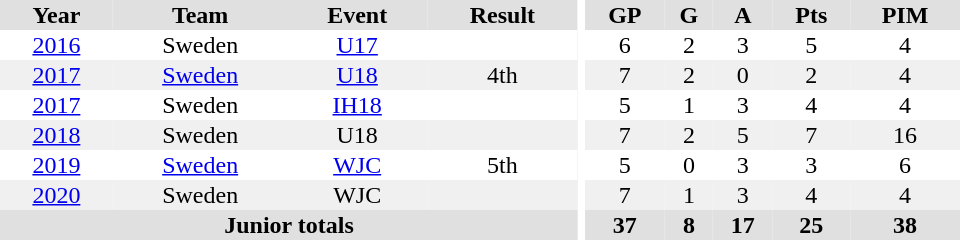<table border="0" cellpadding="1" cellspacing="0" ID="Table3" style="text-align:center; width:40em">
<tr ALIGN="center" bgcolor="#e0e0e0">
<th>Year</th>
<th>Team</th>
<th>Event</th>
<th>Result</th>
<th rowspan="99" bgcolor="#ffffff"></th>
<th>GP</th>
<th>G</th>
<th>A</th>
<th>Pts</th>
<th>PIM</th>
</tr>
<tr>
<td><a href='#'>2016</a></td>
<td>Sweden</td>
<td><a href='#'>U17</a></td>
<td></td>
<td>6</td>
<td>2</td>
<td>3</td>
<td>5</td>
<td>4</td>
</tr>
<tr bgcolor="#f0f0f0">
<td><a href='#'>2017</a></td>
<td><a href='#'>Sweden</a></td>
<td><a href='#'>U18</a></td>
<td>4th</td>
<td>7</td>
<td>2</td>
<td>0</td>
<td>2</td>
<td>4</td>
</tr>
<tr>
<td><a href='#'>2017</a></td>
<td>Sweden</td>
<td><a href='#'>IH18</a></td>
<td></td>
<td>5</td>
<td>1</td>
<td>3</td>
<td>4</td>
<td>4</td>
</tr>
<tr bgcolor="#f0f0f0">
<td><a href='#'>2018</a></td>
<td>Sweden</td>
<td>U18</td>
<td></td>
<td>7</td>
<td>2</td>
<td>5</td>
<td>7</td>
<td>16</td>
</tr>
<tr>
<td><a href='#'>2019</a></td>
<td><a href='#'>Sweden</a></td>
<td><a href='#'>WJC</a></td>
<td>5th</td>
<td>5</td>
<td>0</td>
<td>3</td>
<td>3</td>
<td>6</td>
</tr>
<tr bgcolor="#f0f0f0">
<td><a href='#'>2020</a></td>
<td>Sweden</td>
<td>WJC</td>
<td></td>
<td>7</td>
<td>1</td>
<td>3</td>
<td>4</td>
<td>4</td>
</tr>
<tr bgcolor="#e0e0e0">
<th colspan="4">Junior totals</th>
<th>37</th>
<th>8</th>
<th>17</th>
<th>25</th>
<th>38</th>
</tr>
</table>
